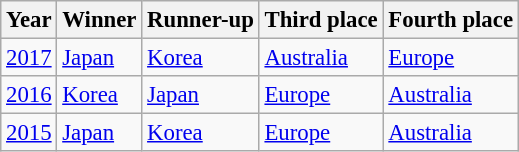<table class=wikitable style="font-size:95%">
<tr>
<th>Year</th>
<th>Winner</th>
<th>Runner-up</th>
<th>Third place</th>
<th>Fourth place</th>
</tr>
<tr>
<td><a href='#'>2017</a></td>
<td> <a href='#'>Japan</a></td>
<td> <a href='#'>Korea</a></td>
<td> <a href='#'>Australia</a></td>
<td> <a href='#'>Europe</a></td>
</tr>
<tr>
<td><a href='#'>2016</a></td>
<td> <a href='#'>Korea</a></td>
<td> <a href='#'>Japan</a></td>
<td> <a href='#'>Europe</a></td>
<td> <a href='#'>Australia</a></td>
</tr>
<tr>
<td><a href='#'>2015</a></td>
<td> <a href='#'>Japan</a></td>
<td> <a href='#'>Korea</a></td>
<td> <a href='#'>Europe</a></td>
<td> <a href='#'>Australia</a></td>
</tr>
</table>
